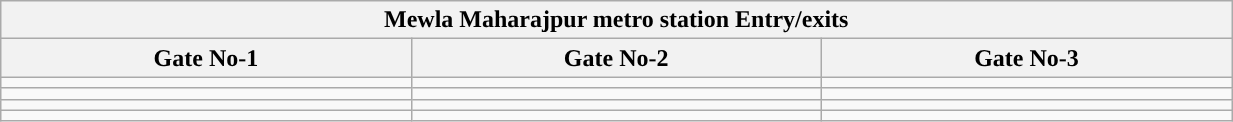<table class="wikitable" style="text-align: center;" width="65%">
<tr>
<th align="center" colspan="5" style="background:#"><span>Mewla Maharajpur metro station Entry/exits</span></th>
</tr>
<tr>
<th style="width:15%;">Gate No-1</th>
<th style="width:15%;">Gate No-2</th>
<th style="width:15%;">Gate No-3</th>
</tr>
<tr>
<td></td>
<td></td>
<td></td>
</tr>
<tr>
<td></td>
<td></td>
<td></td>
</tr>
<tr>
<td></td>
<td></td>
<td></td>
</tr>
<tr>
<td></td>
<td></td>
<td></td>
</tr>
</table>
